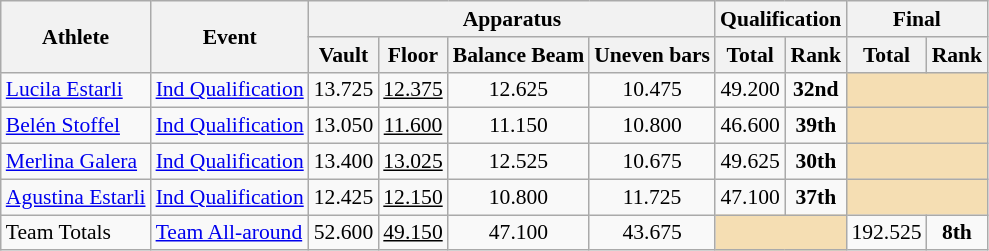<table class="wikitable" style="font-size:90%">
<tr>
<th rowspan="2">Athlete</th>
<th rowspan="2">Event</th>
<th colspan = "4">Apparatus</th>
<th colspan = "2">Qualification</th>
<th colspan = "2">Final</th>
</tr>
<tr>
<th>Vault</th>
<th>Floor</th>
<th>Balance Beam</th>
<th>Uneven bars</th>
<th>Total</th>
<th>Rank</th>
<th>Total</th>
<th>Rank</th>
</tr>
<tr>
<td><a href='#'>Lucila Estarli</a></td>
<td><a href='#'>Ind Qualification</a></td>
<td align=center>13.725</td>
<td align=center><u>12.375</u></td>
<td align=center>12.625</td>
<td align=center>10.475</td>
<td align=center>49.200</td>
<td align=center><strong>32nd</strong></td>
<td align=center colspan=2 bgcolor=wheat></td>
</tr>
<tr>
<td><a href='#'>Belén Stoffel</a></td>
<td><a href='#'>Ind Qualification</a></td>
<td align=center>13.050</td>
<td align=center><u>11.600</u></td>
<td align=center>11.150</td>
<td align=center>10.800</td>
<td align=center>46.600</td>
<td align=center><strong>39th</strong></td>
<td align=center colspan=2 bgcolor=wheat></td>
</tr>
<tr>
<td><a href='#'>Merlina Galera</a></td>
<td><a href='#'>Ind Qualification</a></td>
<td align=center>13.400</td>
<td align=center><u>13.025</u></td>
<td align=center>12.525</td>
<td align=center>10.675</td>
<td align=center>49.625</td>
<td align=center><strong>30th</strong></td>
<td align=center colspan=2 bgcolor=wheat></td>
</tr>
<tr>
<td><a href='#'>Agustina Estarli</a></td>
<td><a href='#'>Ind Qualification</a></td>
<td align=center>12.425</td>
<td align=center><u>12.150</u></td>
<td align=center>10.800</td>
<td align=center>11.725</td>
<td align=center>47.100</td>
<td align=center><strong>37th</strong></td>
<td align=center colspan=2 bgcolor=wheat></td>
</tr>
<tr>
<td>Team Totals</td>
<td><a href='#'>Team All-around</a></td>
<td align=center>52.600</td>
<td align=center><u>49.150</u></td>
<td align=center>47.100</td>
<td align=center>43.675</td>
<td align=center colspan=2 bgcolor=wheat></td>
<td align=center>192.525</td>
<td align=center><strong>8th</strong></td>
</tr>
</table>
